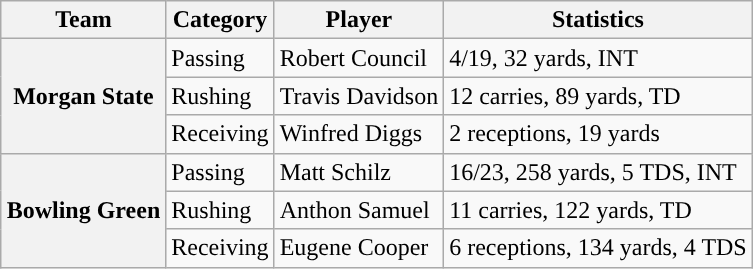<table class="wikitable" style="float:right">
<tr>
<th>Team</th>
<th>Category</th>
<th>Player</th>
<th>Statistics</th>
</tr>
<tr>
<th rowspan=3>Morgan State</th>
<td>Passing</td>
<td>Robert Council</td>
<td>4/19, 32 yards, INT</td>
</tr>
<tr>
<td>Rushing</td>
<td>Travis Davidson</td>
<td>12 carries, 89 yards, TD</td>
</tr>
<tr>
<td>Receiving</td>
<td>Winfred Diggs</td>
<td>2 receptions, 19 yards</td>
</tr>
<tr>
<th rowspan=3>Bowling Green</th>
<td>Passing</td>
<td>Matt Schilz</td>
<td>16/23, 258 yards, 5 TDS, INT</td>
</tr>
<tr>
<td>Rushing</td>
<td>Anthon Samuel</td>
<td>11 carries, 122 yards, TD</td>
</tr>
<tr>
<td>Receiving</td>
<td>Eugene Cooper</td>
<td>6 receptions, 134 yards, 4 TDS</td>
</tr>
</table>
